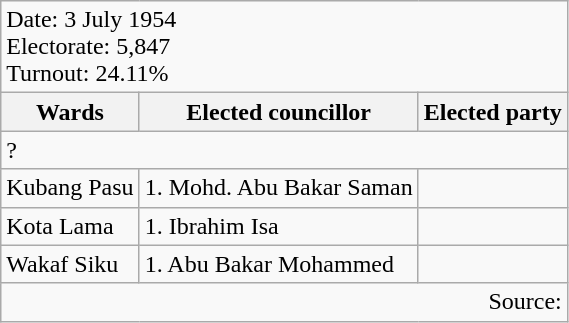<table class=wikitable>
<tr>
<td colspan=3>Date: 3 July 1954<br>Electorate: 5,847 <br>Turnout: 24.11%</td>
</tr>
<tr>
<th>Wards</th>
<th>Elected councillor</th>
<th>Elected party</th>
</tr>
<tr>
<td colspan=3>? </td>
</tr>
<tr>
<td>Kubang Pasu</td>
<td>1. Mohd. Abu Bakar Saman</td>
<td></td>
</tr>
<tr>
<td>Kota Lama</td>
<td>1. Ibrahim Isa</td>
<td></td>
</tr>
<tr>
<td>Wakaf Siku</td>
<td>1. Abu Bakar Mohammed</td>
<td></td>
</tr>
<tr>
<td colspan=3 align=right>Source: </td>
</tr>
</table>
